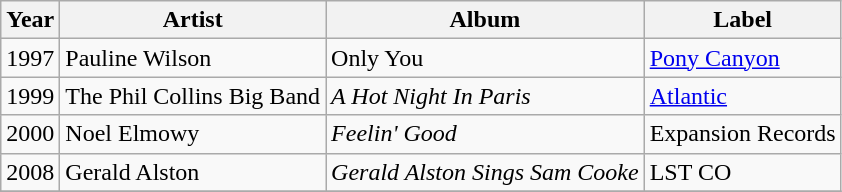<table class="wikitable">
<tr>
<th>Year</th>
<th>Artist</th>
<th>Album</th>
<th>Label</th>
</tr>
<tr>
<td>1997</td>
<td>Pauline Wilson</td>
<td>Only You</td>
<td><a href='#'>Pony Canyon</a></td>
</tr>
<tr>
<td>1999</td>
<td>The Phil Collins Big Band</td>
<td><em>A Hot Night In Paris</em></td>
<td><a href='#'>Atlantic</a></td>
</tr>
<tr>
<td>2000</td>
<td>Noel Elmowy</td>
<td><em>Feelin' Good</em></td>
<td>Expansion Records</td>
</tr>
<tr>
<td>2008</td>
<td>Gerald Alston</td>
<td><em>Gerald Alston Sings Sam Cooke</em></td>
<td>LST CO</td>
</tr>
<tr>
</tr>
</table>
